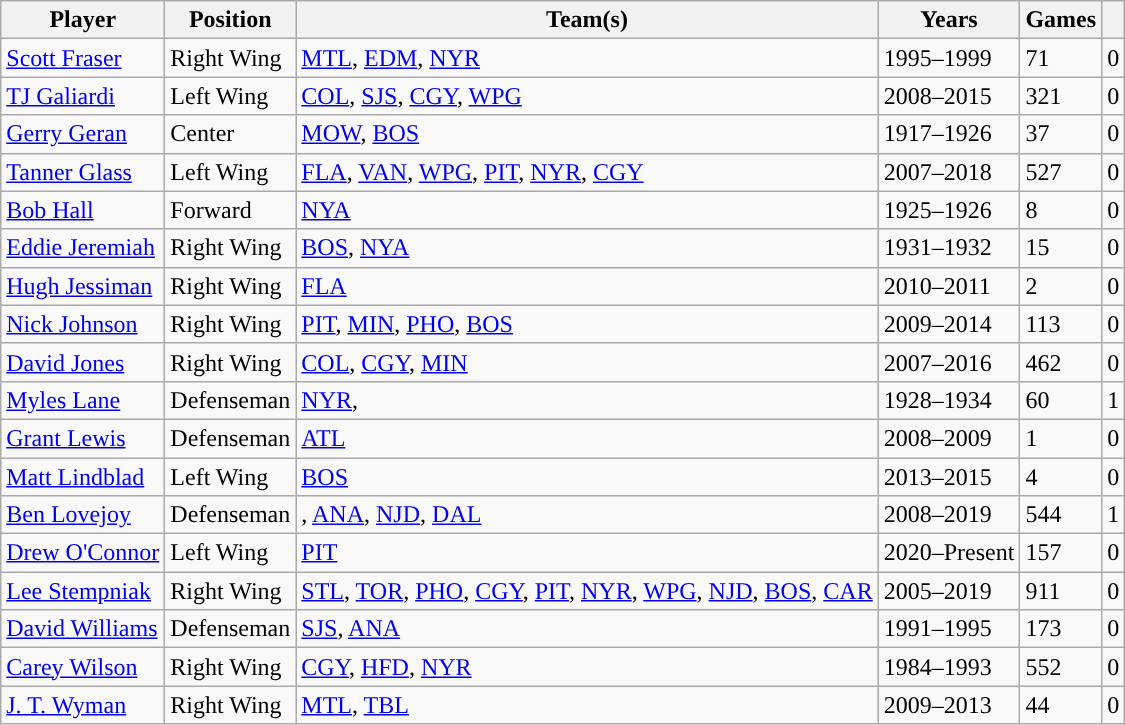<table class="wikitable">
<tr>
<th>Player</th>
<th>Position</th>
<th>Team(s)</th>
<th>Years</th>
<th>Games</th>
<th><a href='#'></a></th>
</tr>
<tr>
<td><a href='#'>Scott Fraser</a></td>
<td>Right Wing</td>
<td><a href='#'>MTL</a>, <a href='#'>EDM</a>, <a href='#'>NYR</a></td>
<td>1995–1999</td>
<td>71</td>
<td>0</td>
</tr>
<tr>
<td><a href='#'>TJ Galiardi</a></td>
<td>Left Wing</td>
<td><a href='#'>COL</a>, <a href='#'>SJS</a>, <a href='#'>CGY</a>, <a href='#'>WPG</a></td>
<td>2008–2015</td>
<td>321</td>
<td>0</td>
</tr>
<tr>
<td><a href='#'>Gerry Geran</a></td>
<td>Center</td>
<td><a href='#'>MOW</a>, <a href='#'>BOS</a></td>
<td>1917–1926</td>
<td>37</td>
<td>0</td>
</tr>
<tr>
<td><a href='#'>Tanner Glass</a></td>
<td>Left Wing</td>
<td><a href='#'>FLA</a>, <a href='#'>VAN</a>, <a href='#'>WPG</a>, <a href='#'>PIT</a>, <a href='#'>NYR</a>, <a href='#'>CGY</a></td>
<td>2007–2018</td>
<td>527</td>
<td>0</td>
</tr>
<tr>
<td><a href='#'>Bob Hall</a></td>
<td>Forward</td>
<td><a href='#'>NYA</a></td>
<td>1925–1926</td>
<td>8</td>
<td>0</td>
</tr>
<tr>
<td><a href='#'>Eddie Jeremiah</a></td>
<td>Right Wing</td>
<td><a href='#'>BOS</a>, <a href='#'>NYA</a></td>
<td>1931–1932</td>
<td>15</td>
<td>0</td>
</tr>
<tr>
<td><a href='#'>Hugh Jessiman</a></td>
<td>Right Wing</td>
<td><a href='#'>FLA</a></td>
<td>2010–2011</td>
<td>2</td>
<td>0</td>
</tr>
<tr>
<td><a href='#'>Nick Johnson</a></td>
<td>Right Wing</td>
<td><a href='#'>PIT</a>, <a href='#'>MIN</a>, <a href='#'>PHO</a>, <a href='#'>BOS</a></td>
<td>2009–2014</td>
<td>113</td>
<td>0</td>
</tr>
<tr>
<td><a href='#'>David Jones</a></td>
<td>Right Wing</td>
<td><a href='#'>COL</a>, <a href='#'>CGY</a>, <a href='#'>MIN</a></td>
<td>2007–2016</td>
<td>462</td>
<td>0</td>
</tr>
<tr>
<td><a href='#'>Myles Lane</a></td>
<td>Defenseman</td>
<td><a href='#'>NYR</a>, <span><strong></strong></span></td>
<td>1928–1934</td>
<td>60</td>
<td>1</td>
</tr>
<tr>
<td><a href='#'>Grant Lewis</a></td>
<td>Defenseman</td>
<td><a href='#'>ATL</a></td>
<td>2008–2009</td>
<td>1</td>
<td>0</td>
</tr>
<tr>
<td><a href='#'>Matt Lindblad</a></td>
<td>Left Wing</td>
<td><a href='#'>BOS</a></td>
<td>2013–2015</td>
<td>4</td>
<td>0</td>
</tr>
<tr>
<td><a href='#'>Ben Lovejoy</a></td>
<td>Defenseman</td>
<td><strong></strong>, <a href='#'>ANA</a>, <a href='#'>NJD</a>, <a href='#'>DAL</a></td>
<td>2008–2019</td>
<td>544</td>
<td>1</td>
</tr>
<tr>
<td><a href='#'>Drew O'Connor</a></td>
<td>Left Wing</td>
<td><a href='#'>PIT</a></td>
<td>2020–Present</td>
<td>157</td>
<td>0</td>
</tr>
<tr>
<td><a href='#'>Lee Stempniak</a></td>
<td>Right Wing</td>
<td><a href='#'>STL</a>, <a href='#'>TOR</a>, <a href='#'>PHO</a>, <a href='#'>CGY</a>, <a href='#'>PIT</a>, <a href='#'>NYR</a>, <a href='#'>WPG</a>, <a href='#'>NJD</a>, <a href='#'>BOS</a>, <a href='#'>CAR</a></td>
<td>2005–2019</td>
<td>911</td>
<td>0</td>
</tr>
<tr>
<td><a href='#'>David Williams</a></td>
<td>Defenseman</td>
<td><a href='#'>SJS</a>, <a href='#'>ANA</a></td>
<td>1991–1995</td>
<td>173</td>
<td>0</td>
</tr>
<tr>
<td><a href='#'>Carey Wilson</a></td>
<td>Right Wing</td>
<td><a href='#'>CGY</a>, <a href='#'>HFD</a>, <a href='#'>NYR</a></td>
<td>1984–1993</td>
<td>552</td>
<td>0</td>
</tr>
<tr>
<td><a href='#'>J. T. Wyman</a></td>
<td>Right Wing</td>
<td><a href='#'>MTL</a>, <a href='#'>TBL</a></td>
<td>2009–2013</td>
<td>44</td>
<td>0</td>
</tr>
</table>
